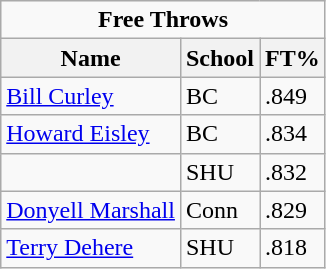<table class="wikitable">
<tr>
<td colspan=3 style="text-align:center;"><strong>Free Throws</strong></td>
</tr>
<tr>
<th>Name</th>
<th>School</th>
<th>FT%</th>
</tr>
<tr>
<td><a href='#'>Bill Curley</a></td>
<td>BC</td>
<td>.849</td>
</tr>
<tr>
<td><a href='#'>Howard Eisley</a></td>
<td>BC</td>
<td>.834</td>
</tr>
<tr>
<td></td>
<td>SHU</td>
<td>.832</td>
</tr>
<tr>
<td><a href='#'>Donyell Marshall</a></td>
<td>Conn</td>
<td>.829</td>
</tr>
<tr>
<td><a href='#'>Terry Dehere</a></td>
<td>SHU</td>
<td>.818</td>
</tr>
</table>
